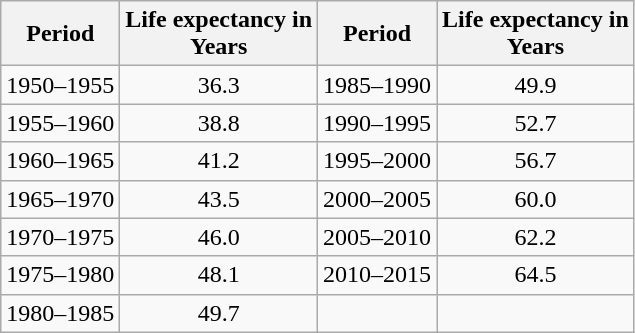<table class="wikitable" style="text-align:center">
<tr>
<th>Period</th>
<th>Life expectancy in<br>Years</th>
<th>Period</th>
<th>Life expectancy in<br>Years</th>
</tr>
<tr>
<td>1950–1955</td>
<td>36.3</td>
<td>1985–1990</td>
<td>49.9</td>
</tr>
<tr>
<td>1955–1960</td>
<td>38.8</td>
<td>1990–1995</td>
<td>52.7</td>
</tr>
<tr>
<td>1960–1965</td>
<td>41.2</td>
<td>1995–2000</td>
<td>56.7</td>
</tr>
<tr>
<td>1965–1970</td>
<td>43.5</td>
<td>2000–2005</td>
<td>60.0</td>
</tr>
<tr>
<td>1970–1975</td>
<td>46.0</td>
<td>2005–2010</td>
<td>62.2</td>
</tr>
<tr>
<td>1975–1980</td>
<td>48.1</td>
<td>2010–2015</td>
<td>64.5</td>
</tr>
<tr>
<td>1980–1985</td>
<td>49.7</td>
<td></td>
<td></td>
</tr>
</table>
